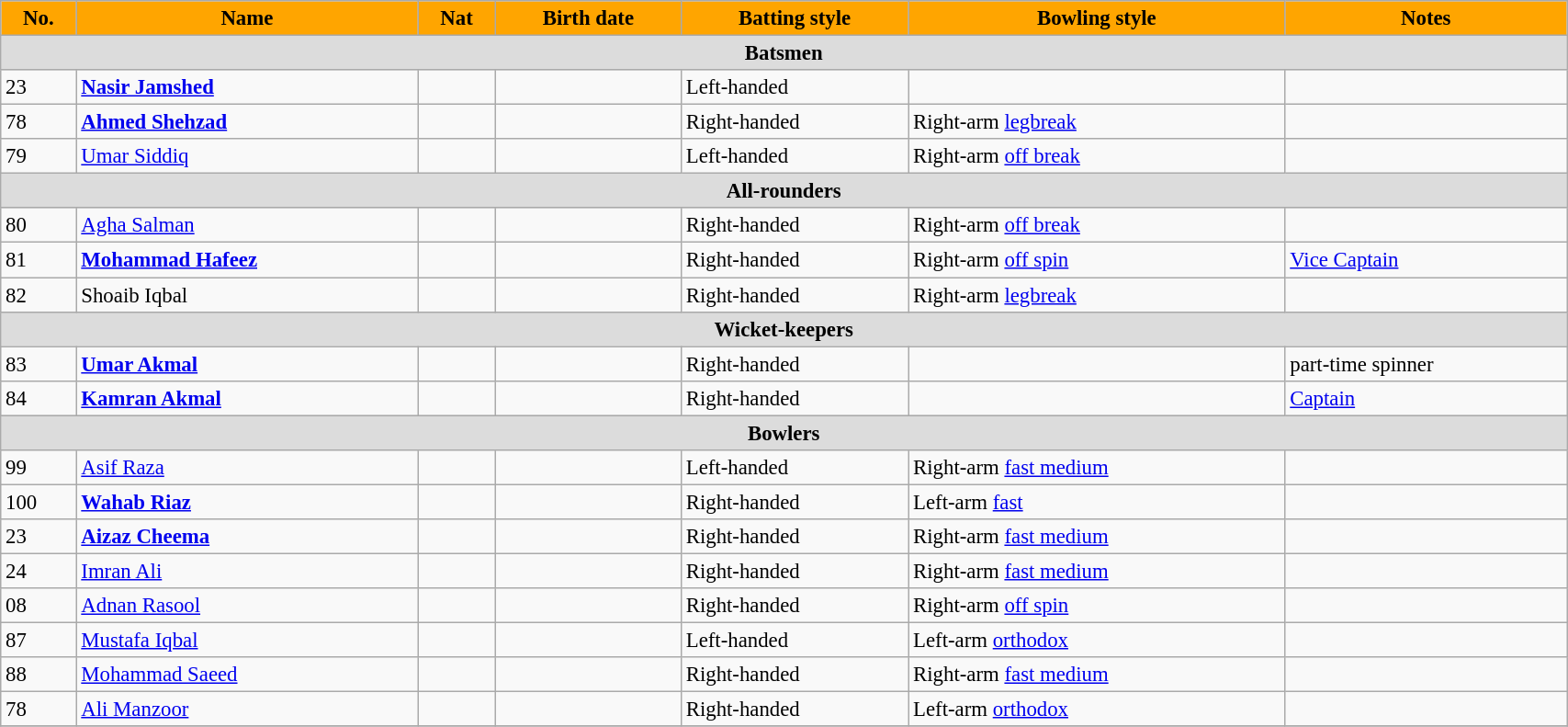<table class="wikitable"  style="font-size:95%; width:90%;">
<tr>
<th style="text-align:center; background:orange; color:#000;">No.</th>
<th style="text-align:center; background:orange; color:#000;">Name</th>
<th style="text-align:center; background:orange; color:#000;">Nat</th>
<th style="text-align:center; background:orange; color:#000;">Birth date</th>
<th style="text-align:center; background:orange; color:#000;">Batting style</th>
<th style="text-align:center; background:orange; color:#000;">Bowling style</th>
<th style="text-align:center; background:orange; color:#000;">Notes</th>
</tr>
<tr>
<th colspan="7"  style="background:#dcdcdc; text-align:center;">Batsmen</th>
</tr>
<tr>
<td>23</td>
<td><strong><a href='#'>Nasir Jamshed</a></strong></td>
<td style="text-align:center"></td>
<td></td>
<td>Left-handed</td>
<td></td>
<td></td>
</tr>
<tr>
<td>78</td>
<td><strong><a href='#'>Ahmed Shehzad</a></strong></td>
<td style="text-align:center"></td>
<td></td>
<td>Right-handed</td>
<td>Right-arm <a href='#'>legbreak</a></td>
<td></td>
</tr>
<tr>
<td>79</td>
<td><a href='#'>Umar Siddiq</a></td>
<td style="text-align:center"></td>
<td></td>
<td>Left-handed</td>
<td>Right-arm <a href='#'>off break</a></td>
<td></td>
</tr>
<tr>
<th colspan="7"  style="background:#dcdcdc; text-align:center;">All-rounders</th>
</tr>
<tr>
<td>80</td>
<td><a href='#'>Agha Salman</a></td>
<td style="text-align:center"></td>
<td></td>
<td>Right-handed</td>
<td>Right-arm <a href='#'>off break</a></td>
<td></td>
</tr>
<tr>
<td>81</td>
<td><strong><a href='#'>Mohammad Hafeez</a></strong></td>
<td style="text-align:center"></td>
<td></td>
<td>Right-handed</td>
<td>Right-arm <a href='#'>off spin</a></td>
<td><a href='#'>Vice Captain</a></td>
</tr>
<tr>
<td>82</td>
<td>Shoaib Iqbal</td>
<td style="text-align:center"></td>
<td></td>
<td>Right-handed</td>
<td>Right-arm <a href='#'>legbreak</a></td>
<td></td>
</tr>
<tr>
<th colspan="7"  style="background:#dcdcdc; text-align:center;">Wicket-keepers</th>
</tr>
<tr>
<td>83</td>
<td><strong><a href='#'>Umar Akmal</a></strong></td>
<td style="text-align:center"></td>
<td></td>
<td>Right-handed</td>
<td></td>
<td>part-time spinner</td>
</tr>
<tr>
<td>84</td>
<td><strong><a href='#'>Kamran Akmal</a></strong></td>
<td style="text-align:center"></td>
<td></td>
<td>Right-handed</td>
<td></td>
<td><a href='#'>Captain</a></td>
</tr>
<tr>
<th colspan="7"  style="background:#dcdcdc; text-align:center;">Bowlers</th>
</tr>
<tr>
<td>99</td>
<td><a href='#'>Asif Raza</a></td>
<td style="text-align:center"></td>
<td></td>
<td>Left-handed</td>
<td>Right-arm <a href='#'>fast medium</a></td>
<td></td>
</tr>
<tr>
<td>100</td>
<td><strong><a href='#'>Wahab Riaz</a></strong></td>
<td style="text-align:center"></td>
<td></td>
<td>Right-handed</td>
<td>Left-arm <a href='#'>fast</a></td>
<td></td>
</tr>
<tr>
<td>23</td>
<td><strong><a href='#'>Aizaz Cheema</a></strong></td>
<td style="text-align:center"></td>
<td></td>
<td>Right-handed</td>
<td>Right-arm <a href='#'>fast medium</a></td>
<td></td>
</tr>
<tr>
<td>24</td>
<td><a href='#'>Imran Ali</a></td>
<td style="text-align:center"></td>
<td></td>
<td>Right-handed</td>
<td>Right-arm <a href='#'>fast medium</a></td>
<td></td>
</tr>
<tr>
<td>08</td>
<td><a href='#'>Adnan Rasool</a></td>
<td style="text-align:center"></td>
<td></td>
<td>Right-handed</td>
<td>Right-arm <a href='#'>off spin</a></td>
<td></td>
</tr>
<tr>
<td>87</td>
<td><a href='#'>Mustafa Iqbal</a></td>
<td style="text-align:center"></td>
<td></td>
<td>Left-handed</td>
<td>Left-arm <a href='#'>orthodox</a></td>
<td></td>
</tr>
<tr>
<td>88</td>
<td><a href='#'>Mohammad Saeed</a></td>
<td style="text-align:center"></td>
<td></td>
<td>Right-handed</td>
<td>Right-arm <a href='#'>fast medium</a></td>
<td></td>
</tr>
<tr>
<td>78</td>
<td><a href='#'>Ali Manzoor</a></td>
<td style="text-align:center"></td>
<td></td>
<td>Right-handed</td>
<td>Left-arm <a href='#'>orthodox</a></td>
<td></td>
</tr>
<tr>
</tr>
</table>
